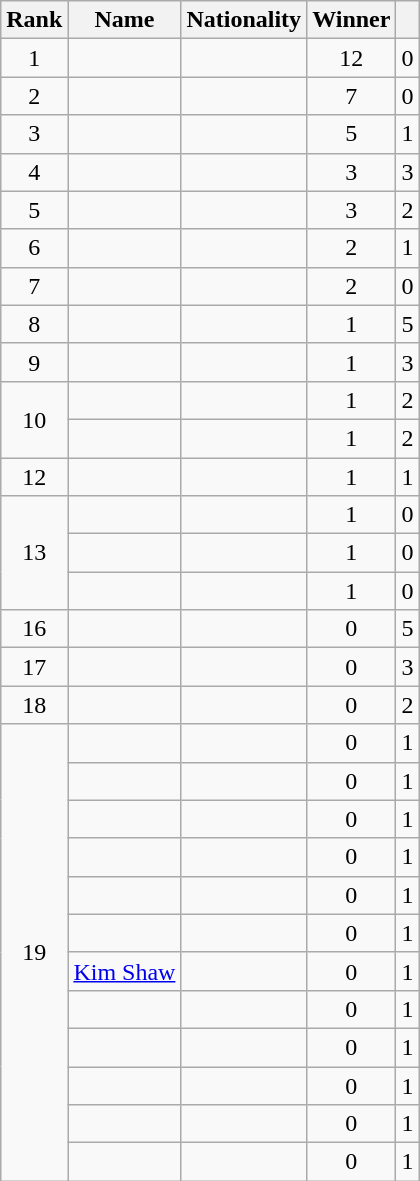<table class="wikitable sortable" style="font-size:100%; text-align: center;">
<tr>
<th>Rank</th>
<th>Name</th>
<th>Nationality</th>
<th>Winner</th>
<th></th>
</tr>
<tr>
<td>1</td>
<td align="left"><strong></strong></td>
<td align="left"></td>
<td>12</td>
<td>0</td>
</tr>
<tr>
<td>2</td>
<td align="left"></td>
<td align="left"></td>
<td>7</td>
<td>0</td>
</tr>
<tr>
<td>3</td>
<td align="left"></td>
<td align="left"></td>
<td>5</td>
<td>1</td>
</tr>
<tr>
<td>4</td>
<td align="left"></td>
<td align="left"></td>
<td>3</td>
<td>3</td>
</tr>
<tr>
<td>5</td>
<td align="left"><strong></strong></td>
<td align="left"></td>
<td>3</td>
<td>2</td>
</tr>
<tr>
<td>6</td>
<td align="left"><strong></strong></td>
<td align="left"></td>
<td>2</td>
<td>1</td>
</tr>
<tr>
<td>7</td>
<td align="left"></td>
<td align="left"></td>
<td>2</td>
<td>0</td>
</tr>
<tr>
<td>8</td>
<td align="left"></td>
<td align="left"></td>
<td>1</td>
<td>5</td>
</tr>
<tr>
<td>9</td>
<td align="left"><strong></strong></td>
<td align="left"></td>
<td>1</td>
<td>3</td>
</tr>
<tr>
<td rowspan=2>10</td>
<td align="left"></td>
<td align="left"></td>
<td>1</td>
<td>2</td>
</tr>
<tr>
<td align="left"></td>
<td align="left"></td>
<td>1</td>
<td>2</td>
</tr>
<tr>
<td>12</td>
<td align="left"></td>
<td align="left"></td>
<td>1</td>
<td>1</td>
</tr>
<tr>
<td rowspan=3>13</td>
<td align="left"></td>
<td align="left"></td>
<td>1</td>
<td>0</td>
</tr>
<tr>
<td align="left"></td>
<td align="left"></td>
<td>1</td>
<td>0</td>
</tr>
<tr>
<td align="left"><strong></strong></td>
<td align="left"></td>
<td>1</td>
<td>0</td>
</tr>
<tr>
<td>16</td>
<td align="left"><strong></strong></td>
<td align="left"></td>
<td>0</td>
<td>5</td>
</tr>
<tr>
<td>17</td>
<td align="left"><strong></strong></td>
<td align="left"></td>
<td>0</td>
<td>3</td>
</tr>
<tr>
<td>18</td>
<td align="left"></td>
<td align="left"></td>
<td>0</td>
<td>2</td>
</tr>
<tr>
<td rowspan=12>19</td>
<td align="left"></td>
<td align="left"></td>
<td>0</td>
<td>1</td>
</tr>
<tr>
<td align="left"></td>
<td align="left"></td>
<td>0</td>
<td>1</td>
</tr>
<tr>
<td align="left"></td>
<td align="left"></td>
<td>0</td>
<td>1</td>
</tr>
<tr>
<td align="left"></td>
<td align="left"></td>
<td>0</td>
<td>1</td>
</tr>
<tr>
<td align="left"><strong></strong></td>
<td align="left"></td>
<td>0</td>
<td>1</td>
</tr>
<tr>
<td align="left"></td>
<td align="left"></td>
<td>0</td>
<td>1</td>
</tr>
<tr>
<td align="left"><a href='#'>Kim Shaw</a></td>
<td align="left"></td>
<td>0</td>
<td>1</td>
</tr>
<tr>
<td align="left"></td>
<td align="left"></td>
<td>0</td>
<td>1</td>
</tr>
<tr>
<td align="left"></td>
<td align="left"></td>
<td>0</td>
<td>1</td>
</tr>
<tr>
<td align="left"></td>
<td align="left"></td>
<td>0</td>
<td>1</td>
</tr>
<tr>
<td align="left"><strong></strong></td>
<td align="left"></td>
<td>0</td>
<td>1</td>
</tr>
<tr>
<td align="left"><strong></strong></td>
<td align="left"></td>
<td>0</td>
<td>1</td>
</tr>
</table>
